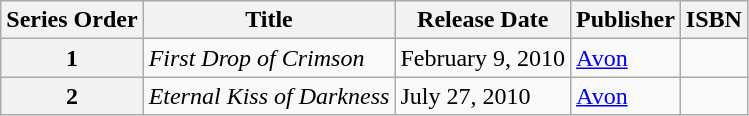<table class="wikitable">
<tr>
<th>Series Order</th>
<th>Title</th>
<th>Release Date</th>
<th>Publisher</th>
<th>ISBN</th>
</tr>
<tr>
<th>1</th>
<td><em>First Drop of Crimson</em></td>
<td>February 9, 2010</td>
<td><a href='#'>Avon</a></td>
<td></td>
</tr>
<tr>
<th>2</th>
<td><em>Eternal Kiss of Darkness</em></td>
<td>July 27, 2010</td>
<td><a href='#'>Avon</a></td>
<td></td>
</tr>
</table>
